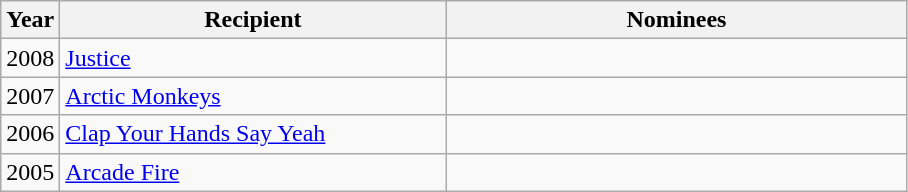<table class="wikitable sortable">
<tr>
<th>Year</th>
<th style="width:250px;">Recipient</th>
<th style="width:300px;" class="unsortable">Nominees</th>
</tr>
<tr>
<td>2008</td>
<td><a href='#'>Justice</a></td>
<td></td>
</tr>
<tr>
<td>2007</td>
<td><a href='#'>Arctic Monkeys</a></td>
<td></td>
</tr>
<tr>
<td>2006</td>
<td><a href='#'>Clap Your Hands Say Yeah</a></td>
<td></td>
</tr>
<tr>
<td>2005</td>
<td><a href='#'>Arcade Fire</a></td>
<td></td>
</tr>
</table>
